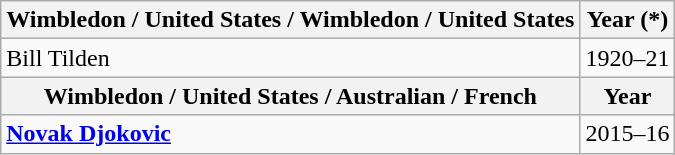<table class=wikitable style="display:inline-table;">
<tr>
<th>Wimbledon / United States / Wimbledon / United States</th>
<th>Year (*)</th>
</tr>
<tr>
<td> Bill Tilden</td>
<td>1920–21</td>
</tr>
<tr>
<th>Wimbledon / United States / Australian / French</th>
<th>Year</th>
</tr>
<tr>
<td> <strong><a href='#'>Novak Djokovic</a></strong></td>
<td>2015–16</td>
</tr>
</table>
